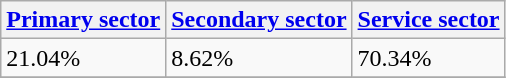<table class="wikitable" border="1">
<tr>
<th><a href='#'>Primary sector</a></th>
<th><a href='#'>Secondary sector</a></th>
<th><a href='#'>Service sector</a></th>
</tr>
<tr>
<td>21.04%</td>
<td>8.62%</td>
<td>70.34%</td>
</tr>
<tr>
</tr>
</table>
